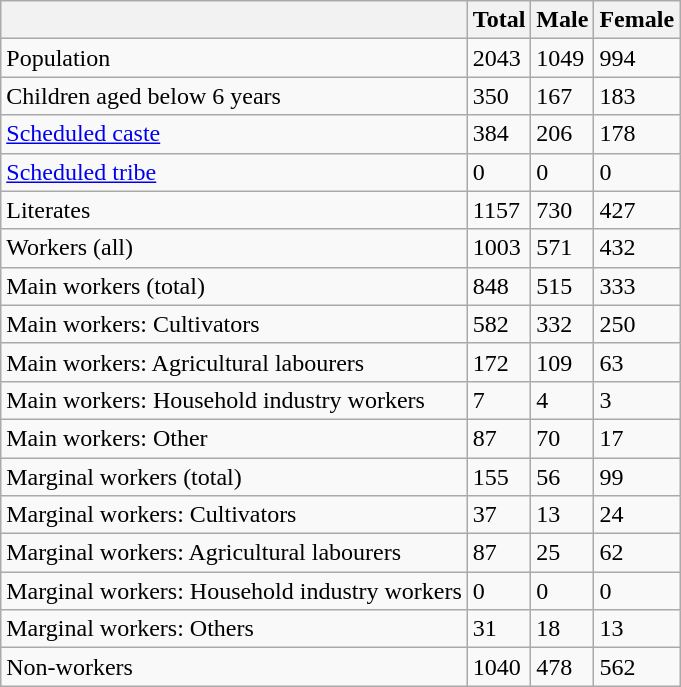<table class="wikitable sortable">
<tr>
<th></th>
<th>Total</th>
<th>Male</th>
<th>Female</th>
</tr>
<tr>
<td>Population</td>
<td>2043</td>
<td>1049</td>
<td>994</td>
</tr>
<tr>
<td>Children aged below 6 years</td>
<td>350</td>
<td>167</td>
<td>183</td>
</tr>
<tr>
<td><a href='#'>Scheduled caste</a></td>
<td>384</td>
<td>206</td>
<td>178</td>
</tr>
<tr>
<td><a href='#'>Scheduled tribe</a></td>
<td>0</td>
<td>0</td>
<td>0</td>
</tr>
<tr>
<td>Literates</td>
<td>1157</td>
<td>730</td>
<td>427</td>
</tr>
<tr>
<td>Workers (all)</td>
<td>1003</td>
<td>571</td>
<td>432</td>
</tr>
<tr>
<td>Main workers (total)</td>
<td>848</td>
<td>515</td>
<td>333</td>
</tr>
<tr>
<td>Main workers: Cultivators</td>
<td>582</td>
<td>332</td>
<td>250</td>
</tr>
<tr>
<td>Main workers: Agricultural labourers</td>
<td>172</td>
<td>109</td>
<td>63</td>
</tr>
<tr>
<td>Main workers: Household industry workers</td>
<td>7</td>
<td>4</td>
<td>3</td>
</tr>
<tr>
<td>Main workers: Other</td>
<td>87</td>
<td>70</td>
<td>17</td>
</tr>
<tr>
<td>Marginal workers (total)</td>
<td>155</td>
<td>56</td>
<td>99</td>
</tr>
<tr>
<td>Marginal workers: Cultivators</td>
<td>37</td>
<td>13</td>
<td>24</td>
</tr>
<tr>
<td>Marginal workers: Agricultural labourers</td>
<td>87</td>
<td>25</td>
<td>62</td>
</tr>
<tr>
<td>Marginal workers: Household industry workers</td>
<td>0</td>
<td>0</td>
<td>0</td>
</tr>
<tr>
<td>Marginal workers: Others</td>
<td>31</td>
<td>18</td>
<td>13</td>
</tr>
<tr>
<td>Non-workers</td>
<td>1040</td>
<td>478</td>
<td>562</td>
</tr>
</table>
